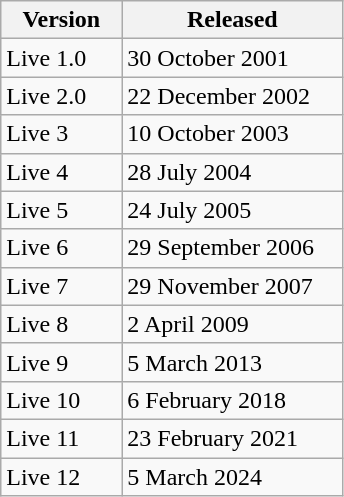<table class="wikitable">
<tr>
<th style="width: 55pt;">Version</th>
<th style="width: 105pt;">Released</th>
</tr>
<tr>
<td>Live 1.0</td>
<td>30 October 2001</td>
</tr>
<tr>
<td>Live 2.0</td>
<td>22 December 2002</td>
</tr>
<tr>
<td>Live 3</td>
<td>10 October 2003</td>
</tr>
<tr>
<td>Live 4</td>
<td>28 July 2004</td>
</tr>
<tr>
<td>Live 5</td>
<td>24 July 2005</td>
</tr>
<tr>
<td>Live 6</td>
<td>29 September 2006</td>
</tr>
<tr>
<td>Live 7</td>
<td>29 November 2007</td>
</tr>
<tr>
<td>Live 8</td>
<td>2 April 2009</td>
</tr>
<tr>
<td>Live 9</td>
<td>5 March 2013</td>
</tr>
<tr>
<td>Live 10</td>
<td>6 February 2018</td>
</tr>
<tr>
<td>Live 11</td>
<td>23 February 2021</td>
</tr>
<tr>
<td>Live 12</td>
<td>5 March 2024</td>
</tr>
</table>
